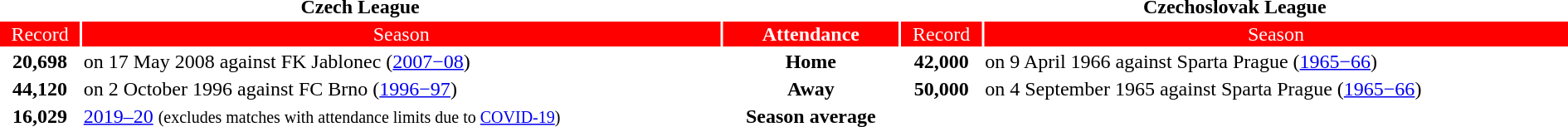<table style="width:100%; text-align:center;">
<tr style="vertical-align:top; background:#White;">
<th colspan="2">Czech League</th>
<th></th>
<th colspan="2">Czechoslovak League</th>
</tr>
<tr style="vertical-align:top; background:#FF0000; color:#FFFFFF">
<td>Record</td>
<td>Season</td>
<td><strong>Attendance</strong></td>
<td>Record</td>
<td>Season</td>
</tr>
<tr>
<td style="text-align:center"><strong>20,698</strong></td>
<td style="text-align:left">on 17 May 2008 against FK Jablonec (<a href='#'>2007−08</a>)</td>
<td style="background:#White"><strong>Home</strong></td>
<td style="text-align:center"><strong>42,000</strong></td>
<td style="text-align:left">on 9 April 1966 against Sparta Prague (<a href='#'>1965−66</a>)</td>
</tr>
<tr>
<td style="text-align:center"><strong>44,120</strong></td>
<td style="text-align:left">on 2 October 1996 against FC Brno (<a href='#'>1996−97</a>)</td>
<td style="background:#White"><strong>Away</strong></td>
<td style="text-align:center"><strong>50,000</strong></td>
<td style="text-align:left">on 4 September 1965 against Sparta Prague (<a href='#'>1965−66</a>)</td>
</tr>
<tr>
<td style="text-align:center"><strong>16,029</strong></td>
<td style="text-align:left"><a href='#'>2019–20</a> <small>(excludes matches with attendance limits due to <a href='#'>COVID-19</a>)</small></td>
<td style="background:#White"><strong>Season average</strong></td>
<td style="text-align:center"></td>
<td style="text-align:left"></td>
</tr>
<tr>
</tr>
</table>
